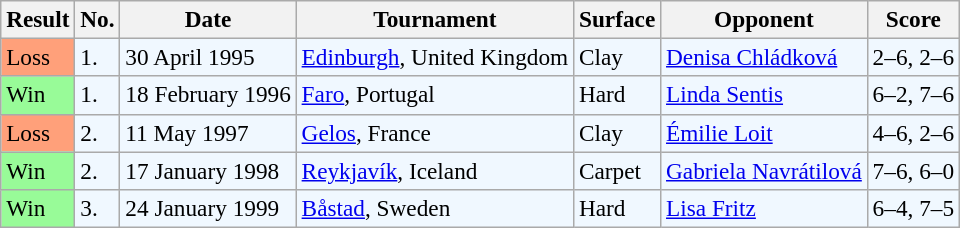<table class="sortable wikitable" style=font-size:97%>
<tr>
<th>Result</th>
<th>No.</th>
<th>Date</th>
<th>Tournament</th>
<th>Surface</th>
<th>Opponent</th>
<th>Score</th>
</tr>
<tr bgcolor="#f0f8ff">
<td style="background:#ffa07a;">Loss</td>
<td>1.</td>
<td>30 April 1995</td>
<td><a href='#'>Edinburgh</a>, United Kingdom</td>
<td>Clay</td>
<td> <a href='#'>Denisa Chládková</a></td>
<td>2–6, 2–6</td>
</tr>
<tr bgcolor="#f0f8ff">
<td style="background:#98fb98;">Win</td>
<td>1.</td>
<td>18 February 1996</td>
<td><a href='#'>Faro</a>, Portugal</td>
<td>Hard</td>
<td> <a href='#'>Linda Sentis</a></td>
<td>6–2, 7–6</td>
</tr>
<tr style="background:#f0f8ff;">
<td style="background:#ffa07a;">Loss</td>
<td>2.</td>
<td>11 May 1997</td>
<td><a href='#'>Gelos</a>, France</td>
<td>Clay</td>
<td> <a href='#'>Émilie Loit</a></td>
<td>4–6, 2–6</td>
</tr>
<tr bgcolor="#f0f8ff">
<td style="background:#98fb98;">Win</td>
<td>2.</td>
<td>17 January 1998</td>
<td><a href='#'>Reykjavík</a>, Iceland</td>
<td>Carpet</td>
<td> <a href='#'>Gabriela Navrátilová</a></td>
<td>7–6, 6–0</td>
</tr>
<tr bgcolor="#f0f8ff">
<td style="background:#98fb98;">Win</td>
<td>3.</td>
<td>24 January 1999</td>
<td><a href='#'>Båstad</a>, Sweden</td>
<td>Hard</td>
<td> <a href='#'>Lisa Fritz</a></td>
<td>6–4, 7–5</td>
</tr>
</table>
